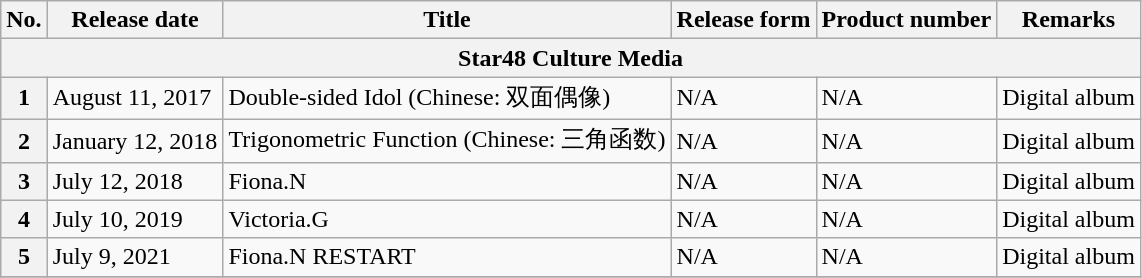<table class="wikitable">
<tr>
<th>No.</th>
<th>Release date</th>
<th>Title</th>
<th>Release form</th>
<th>Product number</th>
<th>Remarks</th>
</tr>
<tr>
<th colspan=6>Star48 Culture Media</th>
</tr>
<tr>
<th>1</th>
<td>August 11, 2017</td>
<td>Double-sided Idol (Chinese: 双面偶像)</td>
<td>N/A</td>
<td>N/A</td>
<td>Digital album</td>
</tr>
<tr>
<th>2</th>
<td>January 12, 2018</td>
<td>Trigonometric Function (Chinese: 三角函数)</td>
<td>N/A</td>
<td>N/A</td>
<td>Digital album</td>
</tr>
<tr>
<th>3</th>
<td>July 12, 2018</td>
<td>Fiona.N</td>
<td>N/A</td>
<td>N/A</td>
<td>Digital album</td>
</tr>
<tr>
<th>4</th>
<td>July 10, 2019</td>
<td>Victoria.G</td>
<td>N/A</td>
<td>N/A</td>
<td>Digital album</td>
</tr>
<tr>
<th>5</th>
<td>July 9, 2021</td>
<td>Fiona.N RESTART</td>
<td>N/A</td>
<td>N/A</td>
<td>Digital album</td>
</tr>
<tr>
</tr>
</table>
